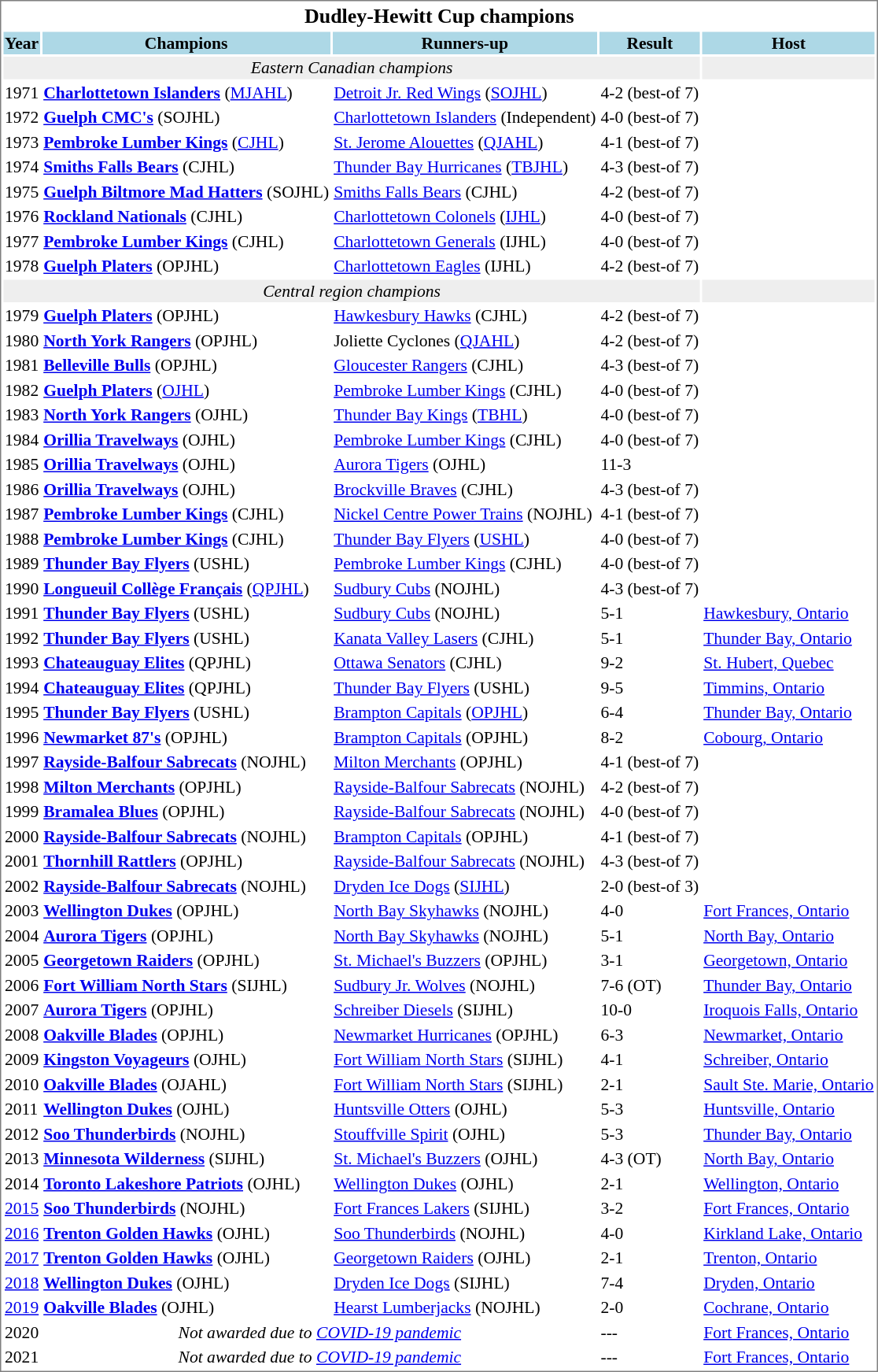<table cellpadding="0">
<tr align="left" style="vertical-align: top">
<td><br><table cellpadding="1" style="font-size: 90%; border: 1px solid gray;">
<tr align="center" style="font-size: larger;">
<td colspan="6"><strong>Dudley-Hewitt Cup champions</strong></td>
</tr>
<tr style="background:lightblue;">
<th><strong>Year</strong></th>
<th><strong>Champions</strong></th>
<th><strong>Runners-up</strong></th>
<th>Result</th>
<th>Host</th>
</tr>
<tr align="center" bgcolor="#eeeeee">
<td colspan="4"><em>Eastern Canadian champions</em></td>
<td></td>
</tr>
<tr>
<td>1971</td>
<td><strong><a href='#'>Charlottetown Islanders</a></strong> (<a href='#'>MJAHL</a>)</td>
<td><a href='#'>Detroit Jr. Red Wings</a> (<a href='#'>SOJHL</a>)</td>
<td>4-2 (best-of 7)</td>
<td></td>
</tr>
<tr>
<td>1972</td>
<td><strong><a href='#'>Guelph CMC's</a></strong> (SOJHL)</td>
<td><a href='#'>Charlottetown Islanders</a> (Independent)</td>
<td>4-0 (best-of 7)</td>
<td></td>
</tr>
<tr>
<td>1973</td>
<td><strong><a href='#'>Pembroke Lumber Kings</a></strong> (<a href='#'>CJHL</a>)</td>
<td><a href='#'>St. Jerome Alouettes</a> (<a href='#'>QJAHL</a>)</td>
<td>4-1 (best-of 7)</td>
<td></td>
</tr>
<tr>
<td>1974</td>
<td><strong><a href='#'>Smiths Falls Bears</a></strong> (CJHL)</td>
<td><a href='#'>Thunder Bay Hurricanes</a> (<a href='#'>TBJHL</a>)</td>
<td>4-3 (best-of 7)</td>
<td></td>
</tr>
<tr>
<td>1975</td>
<td><strong><a href='#'>Guelph Biltmore Mad Hatters</a></strong> (SOJHL)</td>
<td><a href='#'>Smiths Falls Bears</a> (CJHL)</td>
<td>4-2 (best-of 7)</td>
<td></td>
</tr>
<tr>
<td>1976</td>
<td><strong><a href='#'>Rockland Nationals</a></strong> (CJHL)</td>
<td><a href='#'>Charlottetown Colonels</a> (<a href='#'>IJHL</a>)</td>
<td>4-0 (best-of 7)</td>
<td></td>
</tr>
<tr>
<td>1977</td>
<td><strong><a href='#'>Pembroke Lumber Kings</a></strong> (CJHL)</td>
<td><a href='#'>Charlottetown Generals</a> (IJHL)</td>
<td>4-0 (best-of 7)</td>
<td></td>
</tr>
<tr>
<td>1978</td>
<td><strong><a href='#'>Guelph Platers</a></strong> (OPJHL)</td>
<td><a href='#'>Charlottetown Eagles</a> (IJHL)</td>
<td>4-2 (best-of 7)</td>
<td></td>
</tr>
<tr align="center" bgcolor="#eeeeee">
<td colspan="4"><em>Central region champions</em></td>
<td></td>
</tr>
<tr bgcolor="">
<td>1979</td>
<td><strong><a href='#'>Guelph Platers</a></strong> (OPJHL)</td>
<td><a href='#'>Hawkesbury Hawks</a> (CJHL)</td>
<td>4-2 (best-of 7)</td>
<td></td>
</tr>
<tr bgcolor="">
<td>1980</td>
<td><strong><a href='#'>North York Rangers</a></strong> (OPJHL)</td>
<td>Joliette Cyclones (<a href='#'>QJAHL</a>)</td>
<td>4-2 (best-of 7)</td>
<td></td>
</tr>
<tr bgcolor="">
<td>1981</td>
<td><strong><a href='#'>Belleville Bulls</a></strong> (OPJHL)</td>
<td><a href='#'>Gloucester Rangers</a> (CJHL)</td>
<td>4-3 (best-of 7)</td>
<td></td>
</tr>
<tr bgcolor="">
<td>1982</td>
<td><strong><a href='#'>Guelph Platers</a></strong> (<a href='#'>OJHL</a>)</td>
<td><a href='#'>Pembroke Lumber Kings</a> (CJHL)</td>
<td>4-0 (best-of 7)</td>
<td></td>
</tr>
<tr bgcolor="">
<td>1983</td>
<td><strong><a href='#'>North York Rangers</a></strong> (OJHL)</td>
<td><a href='#'>Thunder Bay Kings</a> (<a href='#'>TBHL</a>)</td>
<td>4-0 (best-of 7)</td>
<td></td>
</tr>
<tr bgcolor="">
<td>1984</td>
<td><strong><a href='#'>Orillia Travelways</a></strong> (OJHL)</td>
<td><a href='#'>Pembroke Lumber Kings</a> (CJHL)</td>
<td>4-0 (best-of 7)</td>
<td></td>
</tr>
<tr bgcolor="">
<td>1985</td>
<td><strong><a href='#'>Orillia Travelways</a></strong> (OJHL)</td>
<td><a href='#'>Aurora Tigers</a> (OJHL)</td>
<td>11-3</td>
<td></td>
</tr>
<tr bgcolor="">
<td>1986</td>
<td><strong><a href='#'>Orillia Travelways</a></strong> (OJHL)</td>
<td><a href='#'>Brockville Braves</a> (CJHL)</td>
<td>4-3 (best-of 7)</td>
<td></td>
</tr>
<tr bgcolor="">
<td>1987</td>
<td><strong><a href='#'>Pembroke Lumber Kings</a></strong> (CJHL)</td>
<td><a href='#'>Nickel Centre Power Trains</a> (NOJHL)</td>
<td>4-1 (best-of 7)</td>
<td></td>
</tr>
<tr bgcolor="">
<td>1988</td>
<td><strong><a href='#'>Pembroke Lumber Kings</a></strong> (CJHL)</td>
<td><a href='#'>Thunder Bay Flyers</a> (<a href='#'>USHL</a>)</td>
<td>4-0 (best-of 7)</td>
<td></td>
</tr>
<tr bgcolor="">
<td>1989</td>
<td><strong><a href='#'>Thunder Bay Flyers</a></strong> (USHL)</td>
<td><a href='#'>Pembroke Lumber Kings</a> (CJHL)</td>
<td>4-0 (best-of 7)</td>
<td></td>
</tr>
<tr bgcolor="">
<td>1990</td>
<td><strong><a href='#'>Longueuil Collège Français</a></strong> (<a href='#'>QPJHL</a>)</td>
<td><a href='#'>Sudbury Cubs</a> (NOJHL)</td>
<td>4-3 (best-of 7)</td>
<td></td>
</tr>
<tr bgcolor="">
<td>1991</td>
<td><strong><a href='#'>Thunder Bay Flyers</a></strong> (USHL)</td>
<td><a href='#'>Sudbury Cubs</a> (NOJHL)</td>
<td>5-1</td>
<td><a href='#'>Hawkesbury, Ontario</a></td>
</tr>
<tr bgcolor="">
<td>1992</td>
<td><strong><a href='#'>Thunder Bay Flyers</a></strong> (USHL)</td>
<td><a href='#'>Kanata Valley Lasers</a> (CJHL)</td>
<td>5-1</td>
<td><a href='#'>Thunder Bay, Ontario</a></td>
</tr>
<tr bgcolor="">
<td>1993</td>
<td><strong><a href='#'>Chateauguay Elites</a></strong> (QPJHL)</td>
<td><a href='#'>Ottawa Senators</a> (CJHL)</td>
<td>9-2</td>
<td><a href='#'>St. Hubert, Quebec</a></td>
</tr>
<tr bgcolor="">
<td>1994</td>
<td><strong><a href='#'>Chateauguay Elites</a></strong> (QPJHL)</td>
<td><a href='#'>Thunder Bay Flyers</a> (USHL)</td>
<td>9-5</td>
<td><a href='#'>Timmins, Ontario</a></td>
</tr>
<tr bgcolor="">
<td>1995</td>
<td><strong><a href='#'>Thunder Bay Flyers</a></strong> (USHL)</td>
<td><a href='#'>Brampton Capitals</a> (<a href='#'>OPJHL</a>)</td>
<td>6-4</td>
<td><a href='#'>Thunder Bay, Ontario</a></td>
</tr>
<tr bgcolor="">
<td>1996</td>
<td><strong><a href='#'>Newmarket 87's</a></strong> (OPJHL)</td>
<td><a href='#'>Brampton Capitals</a> (OPJHL)</td>
<td>8-2</td>
<td><a href='#'>Cobourg, Ontario</a></td>
</tr>
<tr bgcolor="">
<td>1997</td>
<td><strong><a href='#'>Rayside-Balfour Sabrecats</a></strong> (NOJHL)</td>
<td><a href='#'>Milton Merchants</a> (OPJHL)</td>
<td>4-1 (best-of 7)</td>
<td></td>
</tr>
<tr bgcolor="">
<td>1998</td>
<td><strong><a href='#'>Milton Merchants</a></strong> (OPJHL)</td>
<td><a href='#'>Rayside-Balfour Sabrecats</a> (NOJHL)</td>
<td>4-2 (best-of 7)</td>
<td></td>
</tr>
<tr bgcolor="">
<td>1999</td>
<td><strong><a href='#'>Bramalea Blues</a></strong> (OPJHL)</td>
<td><a href='#'>Rayside-Balfour Sabrecats</a> (NOJHL)</td>
<td>4-0 (best-of 7)</td>
<td></td>
</tr>
<tr bgcolor="">
<td>2000</td>
<td><strong><a href='#'>Rayside-Balfour Sabrecats</a></strong> (NOJHL)</td>
<td><a href='#'>Brampton Capitals</a> (OPJHL)</td>
<td>4-1 (best-of 7)</td>
<td></td>
</tr>
<tr bgcolor="">
<td>2001</td>
<td><strong><a href='#'>Thornhill Rattlers</a></strong> (OPJHL)</td>
<td><a href='#'>Rayside-Balfour Sabrecats</a> (NOJHL)</td>
<td>4-3 (best-of 7)</td>
<td></td>
</tr>
<tr bgcolor="">
<td>2002</td>
<td><strong><a href='#'>Rayside-Balfour Sabrecats</a></strong> (NOJHL)</td>
<td><a href='#'>Dryden Ice Dogs</a> (<a href='#'>SIJHL</a>)</td>
<td>2-0 (best-of 3)</td>
<td></td>
</tr>
<tr bgcolor="">
<td>2003</td>
<td><strong><a href='#'>Wellington Dukes</a></strong> (OPJHL)</td>
<td><a href='#'>North Bay Skyhawks</a> (NOJHL)</td>
<td>4-0</td>
<td><a href='#'>Fort Frances, Ontario</a></td>
</tr>
<tr bgcolor="">
<td>2004</td>
<td><strong><a href='#'>Aurora Tigers</a></strong> (OPJHL)</td>
<td><a href='#'>North Bay Skyhawks</a> (NOJHL)</td>
<td>5-1</td>
<td><a href='#'>North Bay, Ontario</a></td>
</tr>
<tr bgcolor="">
<td>2005</td>
<td><strong><a href='#'>Georgetown Raiders</a></strong> (OPJHL)</td>
<td><a href='#'>St. Michael's Buzzers</a> (OPJHL)</td>
<td>3-1</td>
<td><a href='#'>Georgetown, Ontario</a></td>
</tr>
<tr bgcolor="">
<td>2006</td>
<td><strong><a href='#'>Fort William North Stars</a></strong> (SIJHL)</td>
<td><a href='#'>Sudbury Jr. Wolves</a> (NOJHL)</td>
<td>7-6 (OT)</td>
<td><a href='#'>Thunder Bay, Ontario</a></td>
</tr>
<tr bgcolor="">
<td>2007</td>
<td><strong><a href='#'>Aurora Tigers</a></strong> (OPJHL)</td>
<td><a href='#'>Schreiber Diesels</a> (SIJHL)</td>
<td>10-0</td>
<td><a href='#'>Iroquois Falls, Ontario</a></td>
</tr>
<tr bgcolor="">
<td>2008</td>
<td><strong><a href='#'>Oakville Blades</a></strong> (OPJHL)</td>
<td><a href='#'>Newmarket Hurricanes</a> (OPJHL)</td>
<td>6-3</td>
<td><a href='#'>Newmarket, Ontario</a></td>
</tr>
<tr bgcolor="">
<td>2009</td>
<td><strong><a href='#'>Kingston Voyageurs</a></strong> (OJHL)</td>
<td><a href='#'>Fort William North Stars</a> (SIJHL)</td>
<td>4-1</td>
<td><a href='#'>Schreiber, Ontario</a></td>
</tr>
<tr bgcolor="">
<td>2010</td>
<td><strong><a href='#'>Oakville Blades</a></strong> (OJAHL)</td>
<td><a href='#'>Fort William North Stars</a> (SIJHL)</td>
<td>2-1</td>
<td><a href='#'>Sault Ste. Marie, Ontario</a></td>
</tr>
<tr bgcolor="">
<td>2011</td>
<td><strong><a href='#'>Wellington Dukes</a></strong> (OJHL)</td>
<td><a href='#'>Huntsville Otters</a> (OJHL)</td>
<td>5-3</td>
<td><a href='#'>Huntsville, Ontario</a></td>
</tr>
<tr bgcolor="">
<td>2012</td>
<td><strong><a href='#'>Soo Thunderbirds</a></strong> (NOJHL)</td>
<td><a href='#'>Stouffville Spirit</a> (OJHL)</td>
<td>5-3</td>
<td><a href='#'>Thunder Bay, Ontario</a></td>
</tr>
<tr bgcolor="">
<td>2013</td>
<td><strong><a href='#'>Minnesota Wilderness</a></strong> (SIJHL)</td>
<td><a href='#'>St. Michael's Buzzers</a> (OJHL)</td>
<td>4-3 (OT)</td>
<td><a href='#'>North Bay, Ontario</a></td>
</tr>
<tr>
<td>2014</td>
<td><strong><a href='#'>Toronto Lakeshore Patriots</a></strong> (OJHL)</td>
<td><a href='#'>Wellington Dukes</a> (OJHL)</td>
<td>2-1</td>
<td><a href='#'>Wellington, Ontario</a></td>
</tr>
<tr>
<td><a href='#'>2015</a></td>
<td><strong><a href='#'>Soo Thunderbirds</a></strong> (NOJHL)</td>
<td><a href='#'>Fort Frances Lakers</a> (SIJHL)</td>
<td>3-2</td>
<td><a href='#'>Fort Frances, Ontario</a></td>
</tr>
<tr>
<td><a href='#'>2016</a></td>
<td><strong><a href='#'>Trenton Golden Hawks</a></strong> (OJHL)</td>
<td><a href='#'>Soo Thunderbirds</a> (NOJHL)</td>
<td>4-0</td>
<td><a href='#'>Kirkland Lake, Ontario</a></td>
</tr>
<tr>
<td><a href='#'>2017</a></td>
<td><strong><a href='#'>Trenton Golden Hawks</a></strong> (OJHL)</td>
<td><a href='#'>Georgetown Raiders</a> (OJHL)</td>
<td>2-1</td>
<td><a href='#'>Trenton, Ontario</a></td>
</tr>
<tr>
<td><a href='#'>2018</a></td>
<td><strong><a href='#'>Wellington Dukes</a></strong> (OJHL)</td>
<td><a href='#'>Dryden Ice Dogs</a> (SIJHL)</td>
<td>7-4</td>
<td><a href='#'>Dryden, Ontario</a></td>
</tr>
<tr>
<td><a href='#'>2019</a></td>
<td><strong><a href='#'>Oakville Blades</a></strong> (OJHL)</td>
<td><a href='#'>Hearst Lumberjacks</a> (NOJHL)</td>
<td>2-0</td>
<td><a href='#'>Cochrane, Ontario</a></td>
</tr>
<tr>
<td>2020</td>
<td colspan=2 align=center><em>Not awarded due to <a href='#'>COVID-19 pandemic</a></em></td>
<td>---</td>
<td><a href='#'>Fort Frances, Ontario</a></td>
</tr>
<tr>
<td>2021</td>
<td colspan=2 align=center><em>Not awarded due to <a href='#'>COVID-19 pandemic</a></em></td>
<td>---</td>
<td><a href='#'>Fort Frances, Ontario</a></td>
</tr>
</table>
</td>
</tr>
</table>
